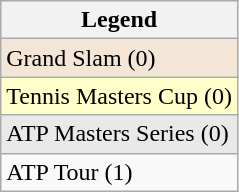<table class="wikitable sortable mw-collapsible mw-collapsed">
<tr>
<th>Legend</th>
</tr>
<tr style="background:#f3e6d7;">
<td>Grand Slam (0)</td>
</tr>
<tr style="background:#ffffcc;">
<td>Tennis Masters Cup (0)</td>
</tr>
<tr style="background:#e9e9e9;">
<td>ATP Masters Series (0)</td>
</tr>
<tr>
<td>ATP Tour (1)</td>
</tr>
</table>
